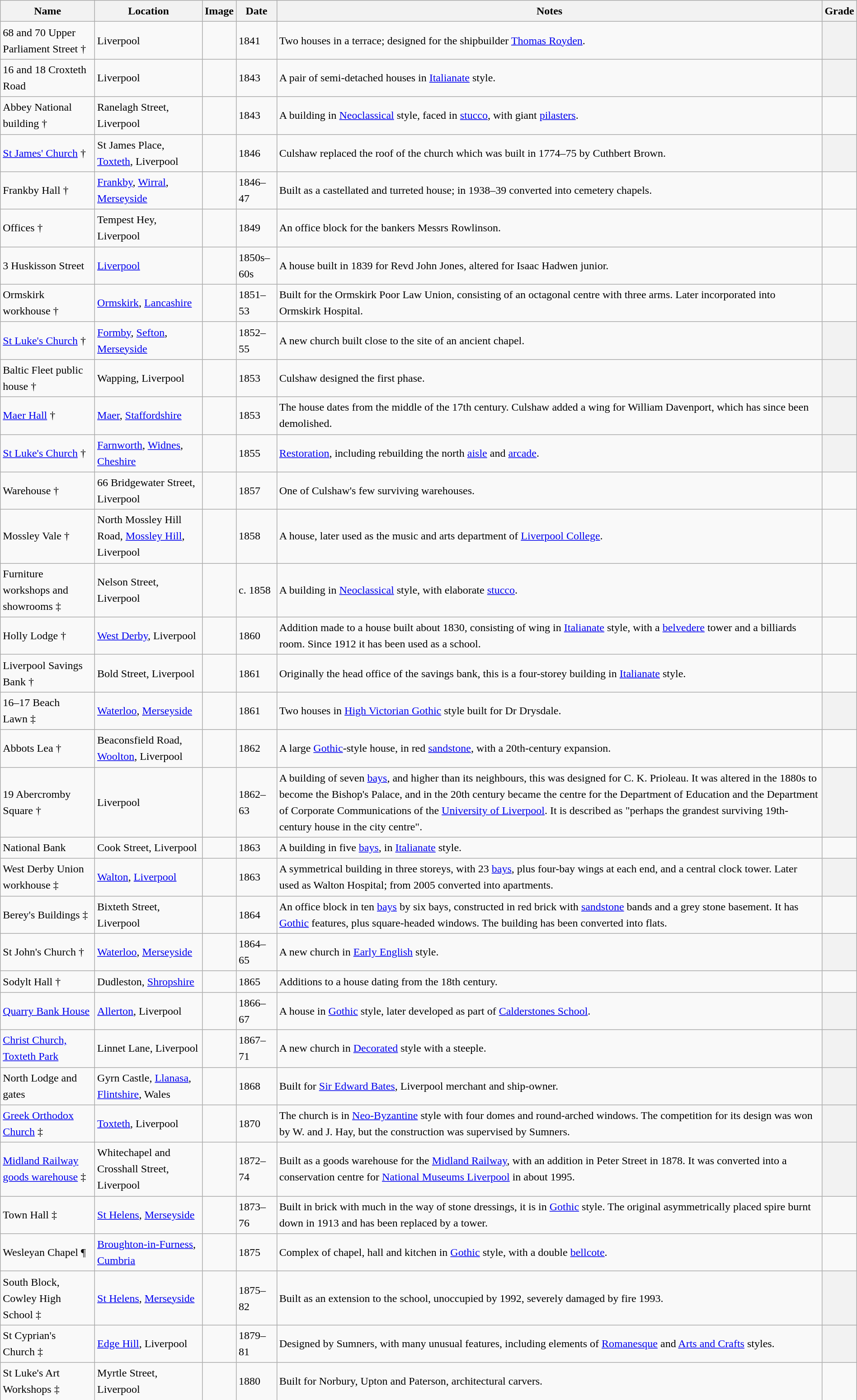<table class="wikitable sortable plainrowheaders" style="width:100%;border:0px;text-align:left;line-height:150%;">
<tr>
<th style="col" style="width:120px">Name</th>
<th style="col" style="width:150px">Location</th>
<th style="col" style="width:100px" class="unsortable">Image</th>
<th style="col" style="width:80px">Date</th>
<th scope="col" class="unsortable">Notes</th>
<th style="col" style="width:24px">Grade</th>
</tr>
<tr>
<td>68 and 70 Upper Parliament Street †</td>
<td>Liverpool<br><small></small></td>
<td></td>
<td>1841</td>
<td>Two houses in a terrace; designed for the shipbuilder <a href='#'>Thomas Royden</a>.</td>
<th></th>
</tr>
<tr>
<td>16 and 18 Croxteth Road</td>
<td>Liverpool<br><small></small></td>
<td></td>
<td>1843</td>
<td>A pair of semi-detached houses in <a href='#'>Italianate</a> style.</td>
<th></th>
</tr>
<tr>
<td>Abbey National building †</td>
<td>Ranelagh Street, Liverpool<br><small></small></td>
<td></td>
<td>1843</td>
<td>A building in <a href='#'>Neoclassical</a> style, faced in <a href='#'>stucco</a>, with giant <a href='#'>pilasters</a>.</td>
<td></td>
</tr>
<tr>
<td><a href='#'>St James' Church</a> †</td>
<td>St James Place, <a href='#'>Toxteth</a>, Liverpool<br><small></small></td>
<td></td>
<td>1846</td>
<td>Culshaw replaced the roof of the church which was built in 1774–75 by Cuthbert Brown.</td>
<th></th>
</tr>
<tr>
<td>Frankby Hall †</td>
<td><a href='#'>Frankby</a>, <a href='#'>Wirral</a>, <a href='#'>Merseyside</a><br><small></small></td>
<td></td>
<td>1846–47</td>
<td>Built as a castellated and turreted house; in 1938–39 converted into cemetery chapels.</td>
<td></td>
</tr>
<tr>
<td>Offices †</td>
<td>Tempest Hey, Liverpool<br><small></small></td>
<td></td>
<td>1849</td>
<td>An office block for the bankers Messrs Rowlinson.</td>
<td></td>
</tr>
<tr>
<td>3 Huskisson Street</td>
<td><a href='#'>Liverpool</a><br><small></small></td>
<td></td>
<td>1850s–60s</td>
<td>A house built in 1839 for Revd John Jones, altered for Isaac Hadwen junior.</td>
<td></td>
</tr>
<tr>
<td>Ormskirk workhouse †</td>
<td><a href='#'>Ormskirk</a>, <a href='#'>Lancashire</a><br><small></small></td>
<td></td>
<td>1851–53</td>
<td>Built for the Ormskirk Poor Law Union, consisting of an octagonal centre with three arms.  Later incorporated into Ormskirk Hospital.</td>
<td></td>
</tr>
<tr>
<td><a href='#'>St Luke's Church</a> †</td>
<td><a href='#'>Formby</a>, <a href='#'>Sefton</a>, <a href='#'>Merseyside</a><br><small></small></td>
<td></td>
<td>1852–55</td>
<td>A new church built close to the site of an ancient chapel.</td>
<th></th>
</tr>
<tr>
<td>Baltic Fleet public house †</td>
<td>Wapping, Liverpool<br><small></small></td>
<td></td>
<td>1853</td>
<td>Culshaw designed the first phase.</td>
<th></th>
</tr>
<tr>
<td><a href='#'>Maer Hall</a> †</td>
<td><a href='#'>Maer</a>, <a href='#'>Staffordshire</a><br><small></small></td>
<td></td>
<td>1853</td>
<td>The house dates from the middle of the 17th century.  Culshaw added a wing for William Davenport, which has since been demolished.</td>
<th></th>
</tr>
<tr>
<td><a href='#'>St Luke's Church</a> †</td>
<td><a href='#'>Farnworth</a>, <a href='#'>Widnes</a>, <a href='#'>Cheshire</a><br><small></small></td>
<td></td>
<td>1855</td>
<td><a href='#'>Restoration</a>, including rebuilding the north <a href='#'>aisle</a> and <a href='#'>arcade</a>.</td>
<th></th>
</tr>
<tr>
<td>Warehouse †</td>
<td>66 Bridgewater Street, Liverpool<br><small></small></td>
<td></td>
<td>1857</td>
<td>One of Culshaw's few surviving warehouses.</td>
<td></td>
</tr>
<tr>
<td>Mossley Vale †</td>
<td>North Mossley Hill Road, <a href='#'>Mossley Hill</a>, Liverpool<br><small></small></td>
<td></td>
<td>1858</td>
<td>A house, later used as the music and arts department of <a href='#'>Liverpool College</a>.</td>
<td></td>
</tr>
<tr>
<td>Furniture workshops and showrooms ‡</td>
<td>Nelson Street, Liverpool<br><small></small></td>
<td></td>
<td>c. 1858</td>
<td>A building in <a href='#'>Neoclassical</a> style, with elaborate <a href='#'>stucco</a>.</td>
<td></td>
</tr>
<tr>
<td>Holly Lodge †</td>
<td><a href='#'>West Derby</a>, Liverpool<br><small></small></td>
<td></td>
<td>1860</td>
<td>Addition made to a house built about 1830, consisting of  wing in <a href='#'>Italianate</a> style, with a <a href='#'>belvedere</a> tower and a billiards room.  Since 1912 it has been used as a school.</td>
<td></td>
</tr>
<tr>
<td>Liverpool Savings Bank †</td>
<td>Bold Street, Liverpool<br><small></small></td>
<td></td>
<td>1861</td>
<td>Originally the head office of the savings bank, this is a four-storey building in <a href='#'>Italianate</a> style.</td>
<td></td>
</tr>
<tr>
<td>16–17 Beach Lawn ‡</td>
<td><a href='#'>Waterloo</a>, <a href='#'>Merseyside</a><br><small></small></td>
<td></td>
<td>1861</td>
<td>Two houses in <a href='#'>High Victorian Gothic</a> style built for Dr Drysdale.</td>
<th></th>
</tr>
<tr>
<td>Abbots Lea †</td>
<td>Beaconsfield Road, <a href='#'>Woolton</a>, Liverpool<br><small></small></td>
<td></td>
<td>1862</td>
<td>A large <a href='#'>Gothic</a>-style house, in red <a href='#'>sandstone</a>, with a 20th-century expansion.</td>
<td></td>
</tr>
<tr>
<td>19 Abercromby Square †</td>
<td>Liverpool<br><small></small></td>
<td></td>
<td>1862–63</td>
<td>A building of seven <a href='#'>bays</a>, and higher than its neighbours, this was designed for C. K. Prioleau.  It was altered in the 1880s to become the Bishop's Palace, and in the 20th century became the centre for the Department of Education and the Department of Corporate Communications of the <a href='#'>University of Liverpool</a>. It is described as "perhaps the grandest surviving 19th-century house in the city centre".</td>
<th></th>
</tr>
<tr>
<td>National Bank</td>
<td>Cook Street, Liverpool<br><small></small></td>
<td></td>
<td>1863</td>
<td>A building in five <a href='#'>bays</a>, in <a href='#'>Italianate</a> style.</td>
<td></td>
</tr>
<tr>
<td>West Derby Union workhouse ‡</td>
<td><a href='#'>Walton</a>, <a href='#'>Liverpool</a></td>
<td></td>
<td>1863</td>
<td>A symmetrical building in three storeys, with 23 <a href='#'>bays</a>, plus four-bay wings at each end, and a central clock tower.  Later used as Walton Hospital; from 2005 converted into apartments.</td>
<th></th>
</tr>
<tr>
<td>Berey's Buildings ‡</td>
<td>Bixteth Street, Liverpool<br><small></small></td>
<td></td>
<td>1864</td>
<td>An office block in ten <a href='#'>bays</a> by six bays, constructed in red brick with <a href='#'>sandstone</a> bands and a grey stone basement.  It has <a href='#'>Gothic</a> features, plus square-headed windows.  The building has been converted into flats.</td>
<td></td>
</tr>
<tr>
<td>St John's Church †</td>
<td><a href='#'>Waterloo</a>, <a href='#'>Merseyside</a><br><small></small></td>
<td></td>
<td>1864–65</td>
<td>A new church in <a href='#'>Early English</a> style.</td>
<th></th>
</tr>
<tr>
<td>Sodylt Hall †</td>
<td>Dudleston, <a href='#'>Shropshire</a><br><small></small></td>
<td></td>
<td>1865</td>
<td>Additions to a house dating from the 18th century.</td>
<td></td>
</tr>
<tr>
<td><a href='#'>Quarry Bank House</a></td>
<td><a href='#'>Allerton</a>, Liverpool<br><small></small></td>
<td></td>
<td>1866–67</td>
<td>A house in <a href='#'>Gothic</a> style, later developed as part of <a href='#'>Calderstones School</a>.</td>
<th></th>
</tr>
<tr>
<td><a href='#'>Christ Church, Toxteth Park</a></td>
<td>Linnet Lane, Liverpool<br><small></small></td>
<td></td>
<td>1867–71</td>
<td>A new church in <a href='#'>Decorated</a> style with a steeple.</td>
<th></th>
</tr>
<tr>
<td>North Lodge and gates</td>
<td>Gyrn Castle, <a href='#'>Llanasa</a>, <a href='#'>Flintshire</a>, Wales<br><small></small></td>
<td></td>
<td>1868</td>
<td>Built for <a href='#'>Sir Edward Bates</a>, Liverpool merchant and ship-owner.</td>
<th></th>
</tr>
<tr>
<td><a href='#'>Greek Orthodox Church</a> ‡</td>
<td><a href='#'>Toxteth</a>, Liverpool<br><small></small></td>
<td></td>
<td>1870</td>
<td>The church is in <a href='#'>Neo-Byzantine</a> style with four domes and round-arched windows.  The competition for its design was won by W. and J. Hay, but the construction was supervised by Sumners.</td>
<th></th>
</tr>
<tr>
<td><a href='#'>Midland Railway goods warehouse</a> ‡</td>
<td>Whitechapel and Crosshall Street, Liverpool<br><small></small></td>
<td></td>
<td>1872–74</td>
<td>Built as a goods warehouse for the <a href='#'>Midland Railway</a>, with an addition in Peter Street in 1878.  It was converted into a conservation centre for <a href='#'>National Museums Liverpool</a> in about 1995.</td>
<th></th>
</tr>
<tr>
<td>Town Hall ‡</td>
<td><a href='#'>St Helens</a>, <a href='#'>Merseyside</a><br><small></small></td>
<td></td>
<td>1873–76</td>
<td>Built in brick with much in the way of stone dressings, it is in <a href='#'>Gothic</a> style.  The original asymmetrically placed spire burnt down in 1913 and has been replaced by a tower.</td>
<td></td>
</tr>
<tr>
<td>Wesleyan Chapel ¶</td>
<td><a href='#'>Broughton-in-Furness</a>, <a href='#'>Cumbria</a><br><small></small></td>
<td></td>
<td>1875</td>
<td>Complex of chapel, hall and kitchen in <a href='#'>Gothic</a> style, with a double <a href='#'>bellcote</a>.</td>
<td></td>
</tr>
<tr>
<td>South Block, Cowley High School ‡</td>
<td><a href='#'>St Helens</a>, <a href='#'>Merseyside</a><br><small></small></td>
<td></td>
<td>1875–82</td>
<td>Built as an extension to the school, unoccupied by 1992, severely damaged by fire 1993.</td>
<th></th>
</tr>
<tr>
<td>St Cyprian's Church ‡</td>
<td><a href='#'>Edge Hill</a>, Liverpool<br><small></small></td>
<td></td>
<td>1879–81</td>
<td>Designed by Sumners, with many unusual features, including elements of <a href='#'>Romanesque</a> and <a href='#'>Arts and Crafts</a> styles.</td>
<th></th>
</tr>
<tr>
<td>St Luke's Art Workshops ‡</td>
<td>Myrtle Street, Liverpool<br><small></small></td>
<td></td>
<td>1880</td>
<td>Built for Norbury, Upton and Paterson, architectural carvers.</td>
<td></td>
</tr>
<tr>
</tr>
</table>
